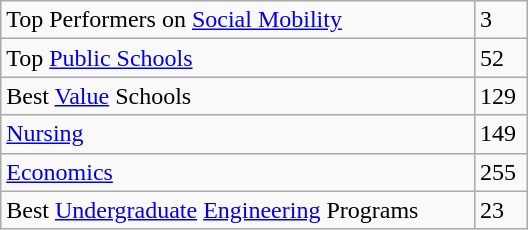<table class="wikitable floatright" style="width: 22em;">
<tr>
<td>Top Performers on <a href='#'>Social Mobility</a></td>
<td>3</td>
</tr>
<tr>
<td>Top <a href='#'>Public Schools</a></td>
<td>52</td>
</tr>
<tr>
<td>Best <a href='#'>Value</a> Schools</td>
<td>129</td>
</tr>
<tr>
<td><a href='#'>Nursing</a></td>
<td>149</td>
</tr>
<tr>
<td><a href='#'>Economics</a></td>
<td>255</td>
</tr>
<tr>
<td>Best <a href='#'>Undergraduate</a> <a href='#'>Engineering</a> Programs</td>
<td>23</td>
</tr>
</table>
